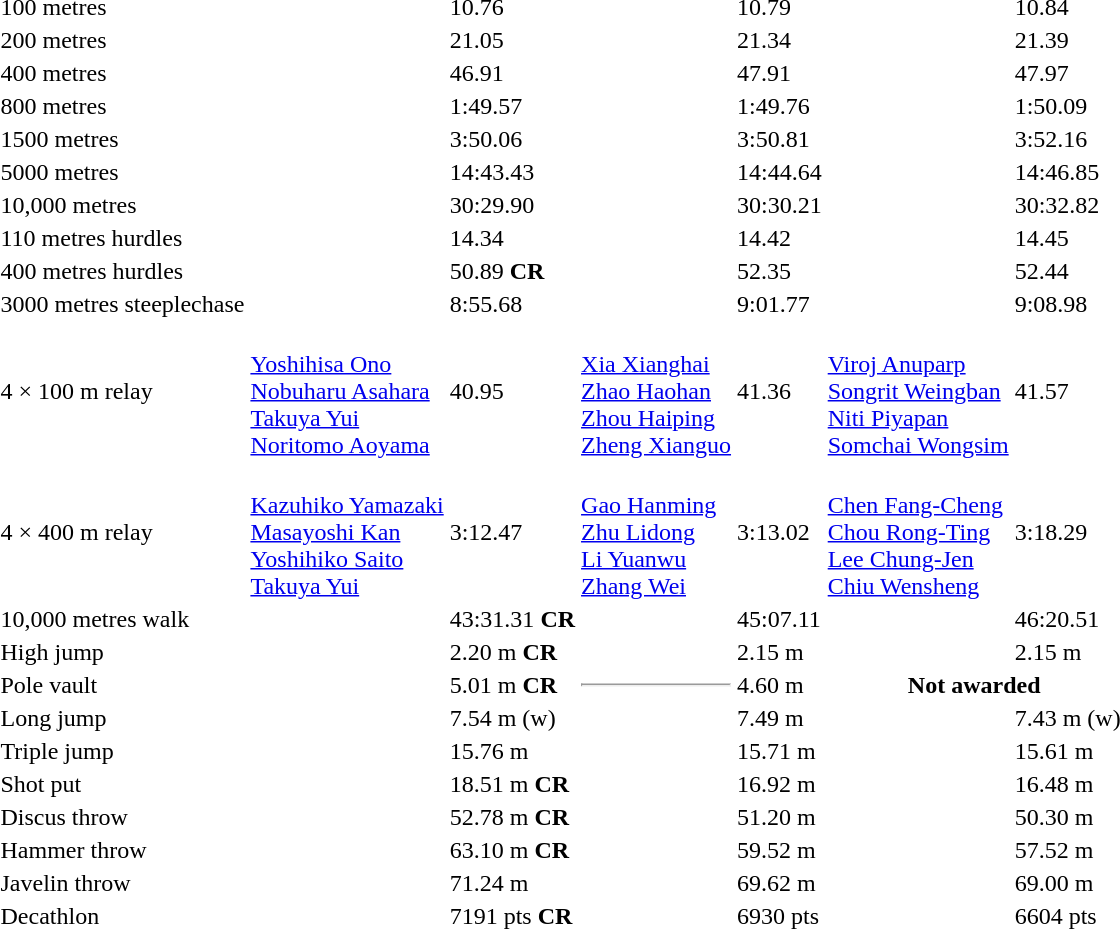<table>
<tr>
<td>100 metres</td>
<td></td>
<td>10.76</td>
<td></td>
<td>10.79</td>
<td></td>
<td>10.84</td>
</tr>
<tr>
<td>200 metres</td>
<td></td>
<td>21.05</td>
<td></td>
<td>21.34</td>
<td></td>
<td>21.39</td>
</tr>
<tr>
<td>400 metres</td>
<td></td>
<td>46.91</td>
<td></td>
<td>47.91</td>
<td></td>
<td>47.97</td>
</tr>
<tr>
<td>800 metres</td>
<td></td>
<td>1:49.57</td>
<td></td>
<td>1:49.76</td>
<td></td>
<td>1:50.09</td>
</tr>
<tr>
<td>1500 metres</td>
<td></td>
<td>3:50.06</td>
<td></td>
<td>3:50.81</td>
<td></td>
<td>3:52.16</td>
</tr>
<tr>
<td>5000 metres</td>
<td></td>
<td>14:43.43</td>
<td></td>
<td>14:44.64</td>
<td></td>
<td>14:46.85</td>
</tr>
<tr>
<td>10,000 metres</td>
<td></td>
<td>30:29.90</td>
<td></td>
<td>30:30.21</td>
<td></td>
<td>30:32.82</td>
</tr>
<tr>
<td>110 metres hurdles</td>
<td></td>
<td>14.34</td>
<td></td>
<td>14.42</td>
<td></td>
<td>14.45</td>
</tr>
<tr>
<td>400 metres hurdles</td>
<td></td>
<td>50.89 <strong>CR</strong></td>
<td></td>
<td>52.35</td>
<td></td>
<td>52.44</td>
</tr>
<tr>
<td>3000 metres steeplechase</td>
<td></td>
<td>8:55.68</td>
<td></td>
<td>9:01.77</td>
<td></td>
<td>9:08.98</td>
</tr>
<tr>
<td>4 × 100 m relay</td>
<td><br><a href='#'>Yoshihisa Ono</a><br><a href='#'>Nobuharu Asahara</a><br><a href='#'>Takuya Yui</a><br><a href='#'>Noritomo Aoyama</a></td>
<td>40.95</td>
<td><br><a href='#'>Xia Xianghai</a><br><a href='#'>Zhao Haohan</a><br><a href='#'>Zhou Haiping</a><br><a href='#'>Zheng Xianguo</a></td>
<td>41.36</td>
<td><br><a href='#'>Viroj Anuparp</a><br><a href='#'>Songrit Weingban</a><br><a href='#'>Niti Piyapan</a><br><a href='#'>Somchai Wongsim</a></td>
<td>41.57</td>
</tr>
<tr>
<td>4 × 400 m relay</td>
<td><br><a href='#'>Kazuhiko Yamazaki</a><br><a href='#'>Masayoshi Kan</a><br><a href='#'>Yoshihiko Saito</a><br><a href='#'>Takuya Yui</a></td>
<td>3:12.47</td>
<td><br><a href='#'>Gao Hanming</a><br><a href='#'>Zhu Lidong</a><br><a href='#'>Li Yuanwu</a><br><a href='#'>Zhang Wei</a></td>
<td>3:13.02</td>
<td><br><a href='#'>Chen Fang-Cheng</a><br><a href='#'>Chou Rong-Ting</a><br><a href='#'>Lee Chung-Jen</a><br><a href='#'>Chiu Wensheng</a></td>
<td>3:18.29</td>
</tr>
<tr>
<td>10,000 metres walk</td>
<td></td>
<td>43:31.31 <strong>CR</strong></td>
<td></td>
<td>45:07.11</td>
<td></td>
<td>46:20.51</td>
</tr>
<tr>
<td>High jump</td>
<td></td>
<td>2.20 m <strong>CR</strong></td>
<td></td>
<td>2.15 m</td>
<td></td>
<td>2.15 m</td>
</tr>
<tr>
<td>Pole vault</td>
<td></td>
<td>5.01 m <strong>CR</strong></td>
<td><hr></td>
<td>4.60 m</td>
<th colspan=2>Not awarded</th>
</tr>
<tr>
<td>Long jump</td>
<td></td>
<td>7.54  m (w)</td>
<td></td>
<td>7.49 m</td>
<td></td>
<td>7.43  m (w)</td>
</tr>
<tr>
<td>Triple jump</td>
<td></td>
<td>15.76 m</td>
<td></td>
<td>15.71 m</td>
<td></td>
<td>15.61 m</td>
</tr>
<tr>
<td>Shot put</td>
<td></td>
<td>18.51 m <strong>CR</strong></td>
<td></td>
<td>16.92 m</td>
<td></td>
<td>16.48 m</td>
</tr>
<tr>
<td>Discus throw</td>
<td></td>
<td>52.78 m <strong>CR</strong></td>
<td></td>
<td>51.20 m</td>
<td></td>
<td>50.30 m</td>
</tr>
<tr>
<td>Hammer throw</td>
<td></td>
<td>63.10 m <strong>CR</strong></td>
<td></td>
<td>59.52 m</td>
<td></td>
<td>57.52 m</td>
</tr>
<tr>
<td>Javelin throw</td>
<td></td>
<td>71.24 m</td>
<td></td>
<td>69.62 m</td>
<td></td>
<td>69.00 m</td>
</tr>
<tr>
<td>Decathlon</td>
<td></td>
<td>7191 pts <strong>CR</strong></td>
<td></td>
<td>6930 pts</td>
<td></td>
<td>6604 pts</td>
</tr>
</table>
